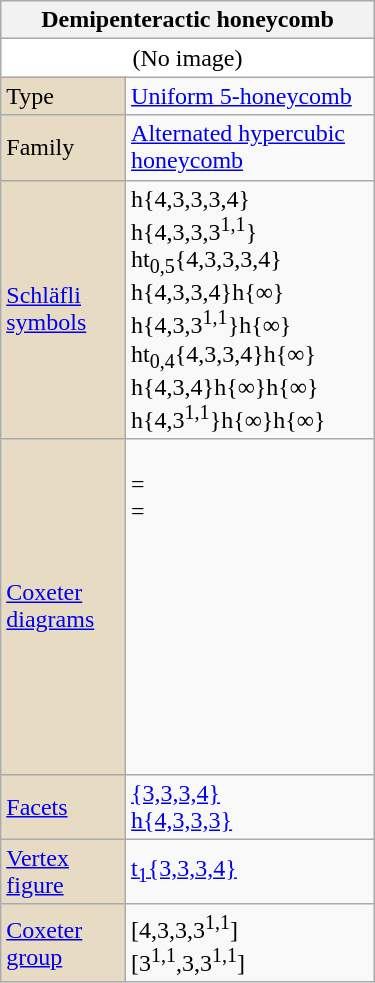<table class="wikitable" align="right" style="margin-left:10px" width="250">
<tr>
<th bgcolor=#e7dcc3 colspan=2>Demipenteractic honeycomb</th>
</tr>
<tr>
<td bgcolor=#ffffff align=center colspan=2>(No image)</td>
</tr>
<tr>
<td bgcolor=#e7dcc3>Type</td>
<td><a href='#'>Uniform 5-honeycomb</a></td>
</tr>
<tr>
<td bgcolor=#e7dcc3>Family</td>
<td><a href='#'>Alternated hypercubic honeycomb</a></td>
</tr>
<tr>
<td bgcolor=#e7dcc3><a href='#'>Schläfli symbols</a></td>
<td>h{4,3,3,3,4}<br>h{4,3,3,3<sup>1,1</sup>}<br>ht<sub>0,5</sub>{4,3,3,3,4}<br>h{4,3,3,4}h{∞}<br>h{4,3,3<sup>1,1</sup>}h{∞}<br>ht<sub>0,4</sub>{4,3,3,4}h{∞}<br>h{4,3,4}h{∞}h{∞}<br>h{4,3<sup>1,1</sup>}h{∞}h{∞}</td>
</tr>
<tr>
<td bgcolor=#e7dcc3><a href='#'>Coxeter diagrams</a></td>
<td><br> = 
<br> = 
<br>
<br>
<br>
<br>
<br>
<br>
<br>
<br>
<br>
<br></td>
</tr>
<tr>
<td bgcolor=#e7dcc3><a href='#'>Facets</a></td>
<td><a href='#'>{3,3,3,4}</a> <br><a href='#'>h{4,3,3,3}</a> </td>
</tr>
<tr>
<td bgcolor=#e7dcc3><a href='#'>Vertex figure</a></td>
<td><a href='#'>t<sub>1</sub>{3,3,3,4}</a> </td>
</tr>
<tr>
<td bgcolor=#e7dcc3><a href='#'>Coxeter group</a></td>
<td> [4,3,3,3<sup>1,1</sup>]<br> [3<sup>1,1</sup>,3,3<sup>1,1</sup>]</td>
</tr>
</table>
